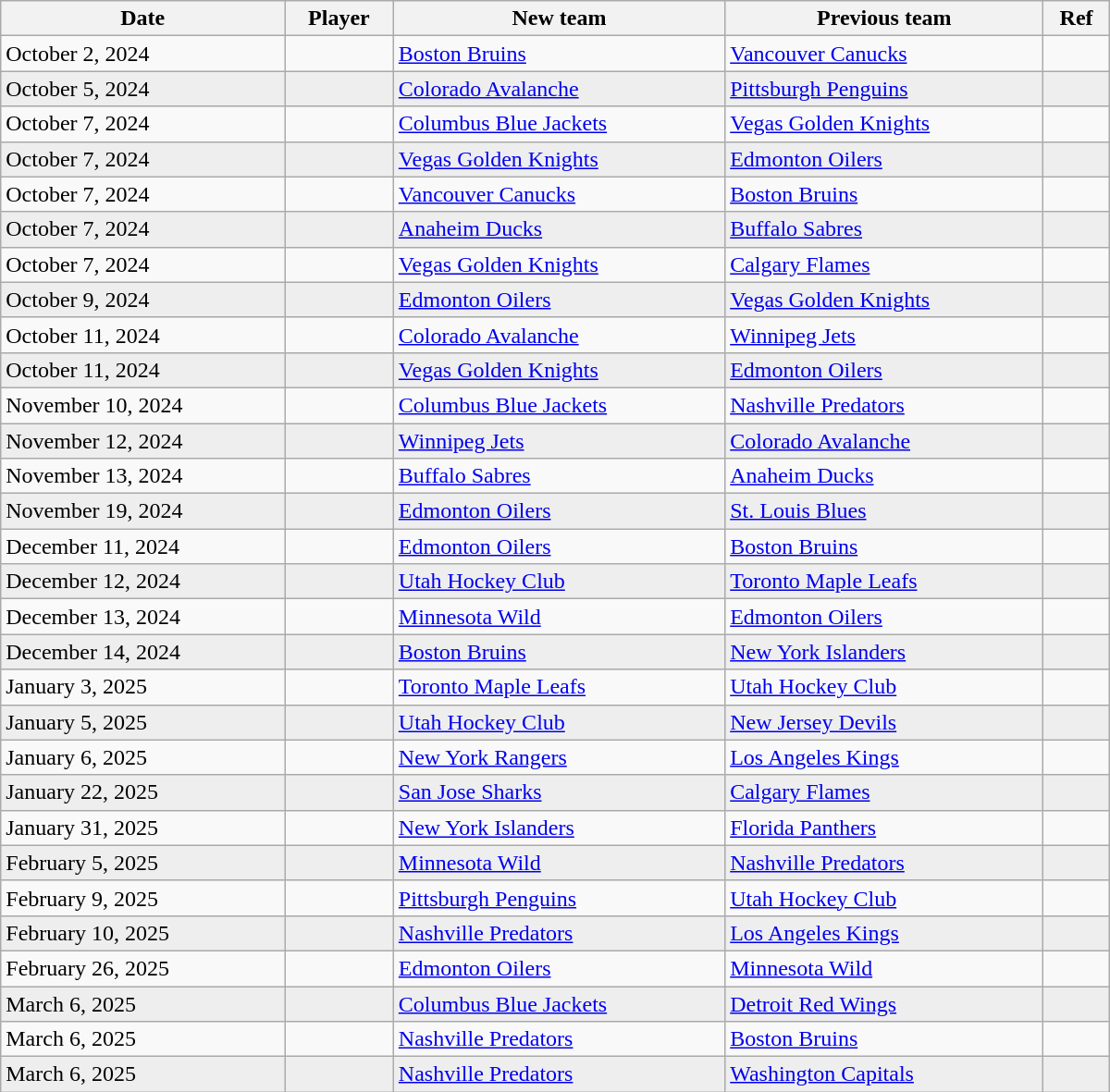<table class="wikitable sortable" style="border:1px solid #999999; width:800px;">
<tr>
<th>Date</th>
<th>Player</th>
<th>New team</th>
<th>Previous team</th>
<th>Ref</th>
</tr>
<tr>
<td>October 2, 2024</td>
<td></td>
<td><a href='#'>Boston Bruins</a></td>
<td><a href='#'>Vancouver Canucks</a></td>
<td></td>
</tr>
<tr bgcolor="eeeeee">
<td>October 5, 2024</td>
<td></td>
<td><a href='#'>Colorado Avalanche</a></td>
<td><a href='#'>Pittsburgh Penguins</a></td>
<td></td>
</tr>
<tr>
<td>October 7, 2024</td>
<td></td>
<td><a href='#'>Columbus Blue Jackets</a></td>
<td><a href='#'>Vegas Golden Knights</a></td>
<td></td>
</tr>
<tr bgcolor="eeeeee">
<td>October 7, 2024</td>
<td></td>
<td><a href='#'>Vegas Golden Knights</a></td>
<td><a href='#'>Edmonton Oilers</a></td>
<td></td>
</tr>
<tr>
<td>October 7, 2024</td>
<td></td>
<td><a href='#'>Vancouver Canucks</a></td>
<td><a href='#'>Boston Bruins</a></td>
<td></td>
</tr>
<tr bgcolor="eeeeee">
<td>October 7, 2024</td>
<td></td>
<td><a href='#'>Anaheim Ducks</a></td>
<td><a href='#'>Buffalo Sabres</a></td>
<td></td>
</tr>
<tr>
<td>October 7, 2024</td>
<td></td>
<td><a href='#'>Vegas Golden Knights</a></td>
<td><a href='#'>Calgary Flames</a></td>
<td></td>
</tr>
<tr bgcolor="eeeeee">
<td>October 9, 2024</td>
<td></td>
<td><a href='#'>Edmonton Oilers</a></td>
<td><a href='#'>Vegas Golden Knights</a></td>
<td></td>
</tr>
<tr>
<td>October 11, 2024</td>
<td></td>
<td><a href='#'>Colorado Avalanche</a></td>
<td><a href='#'>Winnipeg Jets</a></td>
<td></td>
</tr>
<tr bgcolor="eeeeee">
<td>October 11, 2024</td>
<td></td>
<td><a href='#'>Vegas Golden Knights</a></td>
<td><a href='#'>Edmonton Oilers</a></td>
<td></td>
</tr>
<tr>
<td>November 10, 2024</td>
<td></td>
<td><a href='#'>Columbus Blue Jackets</a></td>
<td><a href='#'>Nashville Predators</a></td>
<td></td>
</tr>
<tr bgcolor="eeeeee">
<td>November 12, 2024</td>
<td></td>
<td><a href='#'>Winnipeg Jets</a></td>
<td><a href='#'>Colorado Avalanche</a></td>
<td></td>
</tr>
<tr>
<td>November 13, 2024</td>
<td></td>
<td><a href='#'>Buffalo Sabres</a></td>
<td><a href='#'>Anaheim Ducks</a></td>
<td></td>
</tr>
<tr bgcolor="eeeeee">
<td>November 19, 2024</td>
<td></td>
<td><a href='#'>Edmonton Oilers</a></td>
<td><a href='#'>St. Louis Blues</a></td>
<td></td>
</tr>
<tr>
<td>December 11, 2024</td>
<td></td>
<td><a href='#'>Edmonton Oilers</a></td>
<td><a href='#'>Boston Bruins</a></td>
<td></td>
</tr>
<tr bgcolor="eeeeee">
<td>December 12, 2024</td>
<td></td>
<td><a href='#'>Utah Hockey Club</a></td>
<td><a href='#'>Toronto Maple Leafs</a></td>
<td></td>
</tr>
<tr>
<td>December 13, 2024</td>
<td></td>
<td><a href='#'>Minnesota Wild</a></td>
<td><a href='#'>Edmonton Oilers</a></td>
<td></td>
</tr>
<tr bgcolor="eeeeee">
<td>December 14, 2024</td>
<td></td>
<td><a href='#'>Boston Bruins</a></td>
<td><a href='#'>New York Islanders</a></td>
<td></td>
</tr>
<tr>
<td>January 3, 2025</td>
<td></td>
<td><a href='#'>Toronto Maple Leafs</a></td>
<td><a href='#'>Utah Hockey Club</a></td>
<td></td>
</tr>
<tr bgcolor="eeeeee">
<td>January 5, 2025</td>
<td></td>
<td><a href='#'>Utah Hockey Club</a></td>
<td><a href='#'>New Jersey Devils</a></td>
<td></td>
</tr>
<tr>
<td>January 6, 2025</td>
<td></td>
<td><a href='#'>New York Rangers</a></td>
<td><a href='#'>Los Angeles Kings</a></td>
<td></td>
</tr>
<tr bgcolor="eeeeee">
<td>January 22, 2025</td>
<td></td>
<td><a href='#'>San Jose Sharks</a></td>
<td><a href='#'>Calgary Flames</a></td>
<td></td>
</tr>
<tr>
<td>January 31, 2025</td>
<td></td>
<td><a href='#'>New York Islanders</a></td>
<td><a href='#'>Florida Panthers</a></td>
<td></td>
</tr>
<tr bgcolor="eeeeee">
<td>February 5, 2025</td>
<td></td>
<td><a href='#'>Minnesota Wild</a></td>
<td><a href='#'>Nashville Predators</a></td>
<td></td>
</tr>
<tr>
<td>February 9, 2025</td>
<td></td>
<td><a href='#'>Pittsburgh Penguins</a></td>
<td><a href='#'>Utah Hockey Club</a></td>
<td></td>
</tr>
<tr bgcolor="eeeeee">
<td>February 10, 2025</td>
<td></td>
<td><a href='#'>Nashville Predators</a></td>
<td><a href='#'>Los Angeles Kings</a></td>
<td></td>
</tr>
<tr>
<td>February 26, 2025</td>
<td></td>
<td><a href='#'>Edmonton Oilers</a></td>
<td><a href='#'>Minnesota Wild</a></td>
<td></td>
</tr>
<tr bgcolor="eeeeee">
<td>March 6, 2025</td>
<td></td>
<td><a href='#'>Columbus Blue Jackets</a></td>
<td><a href='#'>Detroit Red Wings</a></td>
<td></td>
</tr>
<tr>
<td>March 6, 2025</td>
<td></td>
<td><a href='#'>Nashville Predators</a></td>
<td><a href='#'>Boston Bruins</a></td>
<td></td>
</tr>
<tr bgcolor="eeeeee">
<td>March 6, 2025</td>
<td></td>
<td><a href='#'>Nashville Predators</a></td>
<td><a href='#'>Washington Capitals</a></td>
<td></td>
</tr>
</table>
